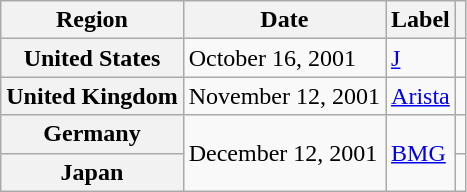<table class="wikitable plainrowheaders">
<tr>
<th scope="col">Region</th>
<th scope="col">Date</th>
<th scope="col">Label</th>
<th scope="col"></th>
</tr>
<tr>
<th scope="row">United States</th>
<td>October 16, 2001</td>
<td><a href='#'>J</a></td>
<td align="center"></td>
</tr>
<tr>
<th scope="row">United Kingdom</th>
<td>November 12, 2001</td>
<td><a href='#'>Arista</a></td>
<td align="center"></td>
</tr>
<tr>
<th scope="row">Germany</th>
<td rowspan="2">December 12, 2001</td>
<td rowspan="2"><a href='#'>BMG</a></td>
<td align="center"></td>
</tr>
<tr>
<th scope="row">Japan</th>
<td align="center"></td>
</tr>
</table>
